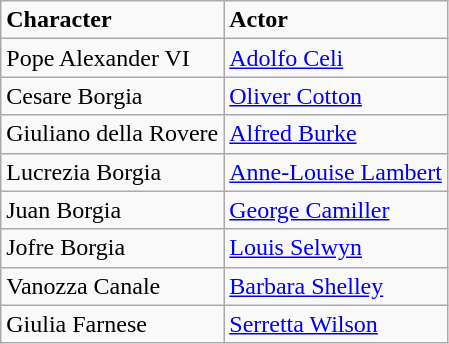<table class="wikitable">
<tr>
<td><strong>Character</strong></td>
<td><strong>Actor</strong></td>
</tr>
<tr>
<td>Pope Alexander VI</td>
<td><a href='#'>Adolfo Celi</a></td>
</tr>
<tr>
<td>Cesare Borgia</td>
<td><a href='#'>Oliver Cotton</a></td>
</tr>
<tr>
<td>Giuliano della Rovere</td>
<td><a href='#'>Alfred Burke</a></td>
</tr>
<tr>
<td>Lucrezia Borgia</td>
<td><a href='#'>Anne-Louise Lambert</a></td>
</tr>
<tr>
<td>Juan Borgia</td>
<td><a href='#'>George Camiller</a></td>
</tr>
<tr>
<td>Jofre Borgia</td>
<td><a href='#'>Louis Selwyn</a></td>
</tr>
<tr>
<td>Vanozza Canale</td>
<td><a href='#'>Barbara Shelley</a></td>
</tr>
<tr>
<td>Giulia Farnese</td>
<td><a href='#'>Serretta Wilson</a></td>
</tr>
</table>
